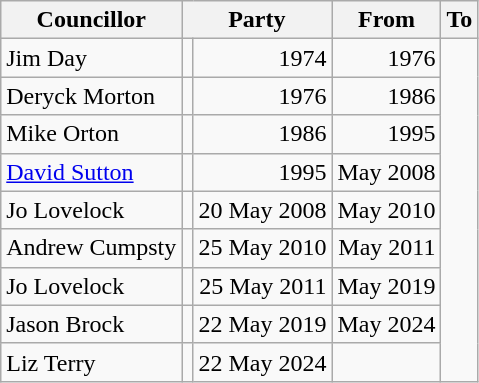<table class=wikitable>
<tr>
<th>Councillor</th>
<th colspan=2>Party</th>
<th>From</th>
<th>To</th>
</tr>
<tr>
<td>Jim Day</td>
<td></td>
<td align=right>1974</td>
<td align=right>1976</td>
</tr>
<tr>
<td>Deryck Morton</td>
<td></td>
<td align=right>1976</td>
<td align=right>1986</td>
</tr>
<tr>
<td>Mike Orton</td>
<td></td>
<td align=right>1986</td>
<td align=right>1995</td>
</tr>
<tr>
<td><a href='#'>David Sutton</a></td>
<td></td>
<td align=right>1995</td>
<td align=right>May 2008</td>
</tr>
<tr>
<td>Jo Lovelock</td>
<td></td>
<td align=right>20 May 2008</td>
<td align=right>May 2010</td>
</tr>
<tr>
<td>Andrew Cumpsty</td>
<td></td>
<td align=right>25 May 2010</td>
<td align=right>May 2011</td>
</tr>
<tr>
<td>Jo Lovelock</td>
<td></td>
<td align=right>25 May 2011</td>
<td align=right>May 2019</td>
</tr>
<tr>
<td>Jason Brock</td>
<td></td>
<td align=right>22 May 2019</td>
<td align=right>May 2024</td>
</tr>
<tr>
<td>Liz Terry</td>
<td></td>
<td align=right>22 May 2024</td>
<td align=right></td>
</tr>
</table>
